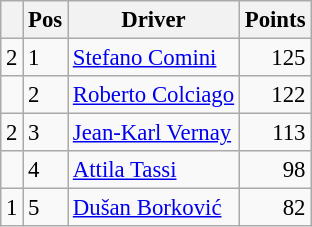<table class="wikitable" style="font-size: 95%;">
<tr>
<th></th>
<th>Pos</th>
<th>Driver</th>
<th>Points</th>
</tr>
<tr>
<td align="left"> 2</td>
<td>1</td>
<td> <a href='#'>Stefano Comini</a></td>
<td align="right">125</td>
</tr>
<tr>
<td align="left"></td>
<td>2</td>
<td> <a href='#'>Roberto Colciago</a></td>
<td align="right">122</td>
</tr>
<tr>
<td align="left"> 2</td>
<td>3</td>
<td> <a href='#'>Jean-Karl Vernay</a></td>
<td align="right">113</td>
</tr>
<tr>
<td align="left"></td>
<td>4</td>
<td> <a href='#'>Attila Tassi</a></td>
<td align="right">98</td>
</tr>
<tr>
<td align="left"> 1</td>
<td>5</td>
<td> <a href='#'>Dušan Borković</a></td>
<td align="right">82</td>
</tr>
</table>
